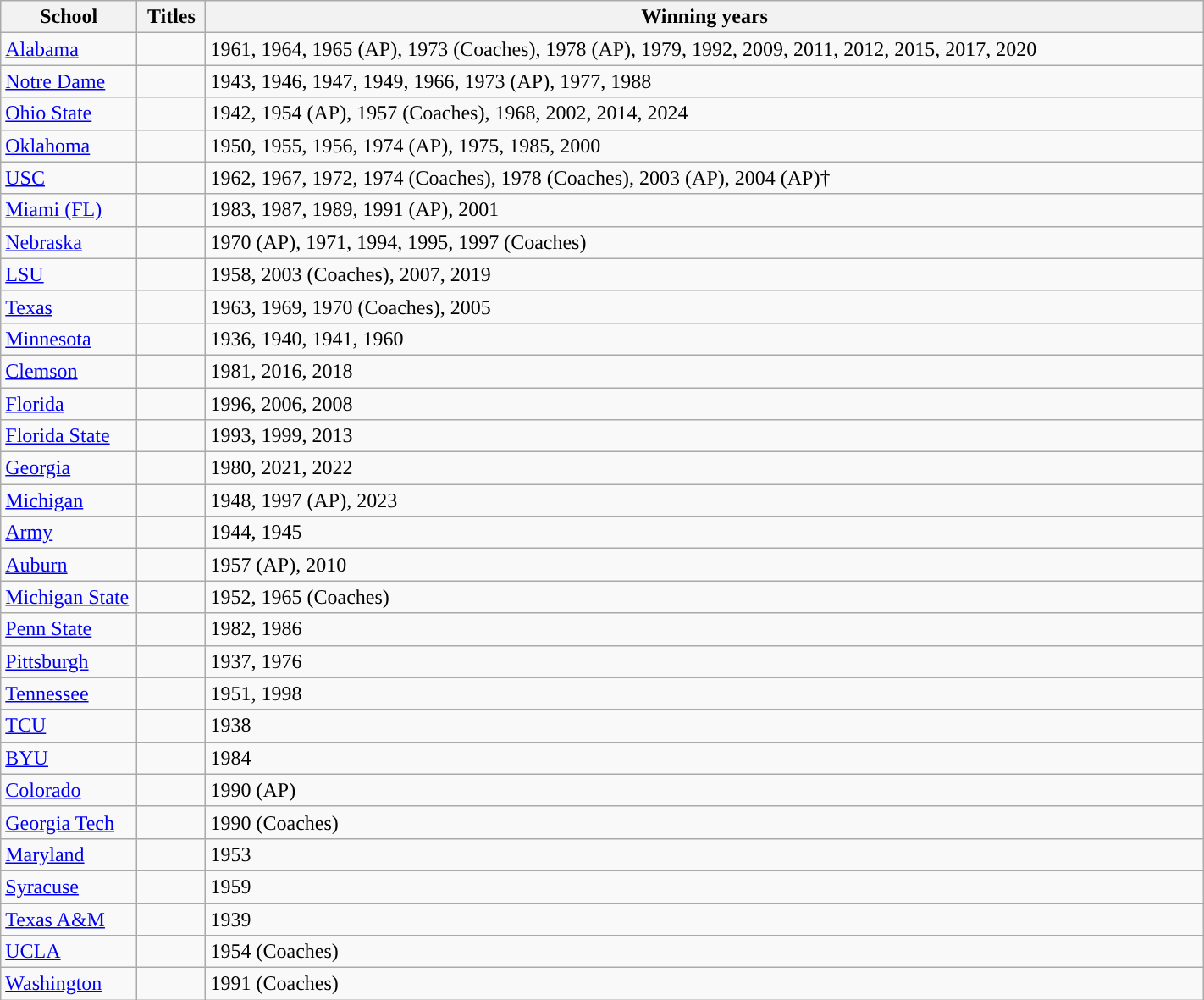<table class="wikitable sortable" style="width:75%">
<tr>
<th width=100px>School</th>
<th width=px>Titles</th>
<th width=px>Winning years</th>
</tr>
<tr>
<td><a href='#'>Alabama</a></td>
<td></td>
<td>1961, 1964, 1965 (AP), 1973 (Coaches), 1978 (AP), 1979, 1992, 2009, 2011, 2012, 2015, 2017, 2020</td>
</tr>
<tr>
<td><a href='#'>Notre Dame</a></td>
<td></td>
<td>1943, 1946, 1947, 1949, 1966, 1973 (AP), 1977, 1988</td>
</tr>
<tr>
<td><a href='#'>Ohio State</a></td>
<td></td>
<td>1942, 1954 (AP), 1957 (Coaches), 1968, 2002, 2014, 2024</td>
</tr>
<tr>
<td><a href='#'>Oklahoma</a></td>
<td></td>
<td>1950, 1955, 1956, 1974 (AP), 1975, 1985, 2000</td>
</tr>
<tr>
<td><a href='#'>USC</a></td>
<td></td>
<td>1962, 1967, 1972, 1974 (Coaches), 1978 (Coaches), 2003 (AP), 2004 (AP)†</td>
</tr>
<tr>
<td><a href='#'>Miami (FL)</a></td>
<td></td>
<td>1983, 1987, 1989, 1991 (AP), 2001</td>
</tr>
<tr>
<td><a href='#'>Nebraska</a></td>
<td></td>
<td>1970 (AP), 1971, 1994, 1995, 1997 (Coaches)</td>
</tr>
<tr>
<td><a href='#'>LSU</a></td>
<td></td>
<td>1958, 2003 (Coaches), 2007, 2019</td>
</tr>
<tr>
<td><a href='#'>Texas</a></td>
<td></td>
<td>1963, 1969, 1970 (Coaches), 2005</td>
</tr>
<tr>
<td><a href='#'>Minnesota</a></td>
<td></td>
<td>1936, 1940, 1941, 1960</td>
</tr>
<tr>
<td><a href='#'>Clemson</a></td>
<td></td>
<td>1981, 2016, 2018</td>
</tr>
<tr>
<td><a href='#'>Florida</a></td>
<td></td>
<td>1996, 2006, 2008</td>
</tr>
<tr>
<td><a href='#'>Florida State</a></td>
<td></td>
<td>1993, 1999, 2013</td>
</tr>
<tr>
<td><a href='#'>Georgia</a></td>
<td></td>
<td>1980, 2021, 2022</td>
</tr>
<tr>
<td><a href='#'>Michigan</a></td>
<td></td>
<td>1948, 1997 (AP), 2023</td>
</tr>
<tr>
<td><a href='#'>Army</a></td>
<td></td>
<td>1944, 1945</td>
</tr>
<tr>
<td><a href='#'>Auburn</a></td>
<td></td>
<td>1957 (AP), 2010</td>
</tr>
<tr>
<td><a href='#'>Michigan State</a></td>
<td></td>
<td>1952, 1965 (Coaches)</td>
</tr>
<tr>
<td><a href='#'>Penn State</a></td>
<td></td>
<td>1982, 1986</td>
</tr>
<tr>
<td><a href='#'>Pittsburgh</a></td>
<td></td>
<td>1937, 1976</td>
</tr>
<tr>
<td><a href='#'>Tennessee</a></td>
<td></td>
<td>1951, 1998</td>
</tr>
<tr>
<td><a href='#'>TCU</a></td>
<td></td>
<td>1938</td>
</tr>
<tr>
<td><a href='#'>BYU</a></td>
<td></td>
<td>1984</td>
</tr>
<tr>
<td><a href='#'>Colorado</a></td>
<td></td>
<td>1990 (AP)</td>
</tr>
<tr>
<td><a href='#'>Georgia Tech</a></td>
<td></td>
<td>1990 (Coaches)</td>
</tr>
<tr>
<td><a href='#'>Maryland</a></td>
<td></td>
<td>1953</td>
</tr>
<tr>
<td><a href='#'>Syracuse</a></td>
<td></td>
<td>1959</td>
</tr>
<tr>
<td><a href='#'>Texas A&M</a></td>
<td></td>
<td>1939</td>
</tr>
<tr>
<td><a href='#'>UCLA</a></td>
<td></td>
<td>1954 (Coaches)</td>
</tr>
<tr>
<td><a href='#'>Washington</a></td>
<td></td>
<td>1991 (Coaches)</td>
</tr>
</table>
